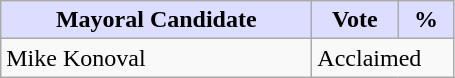<table class="wikitable">
<tr>
<th style="background:#ddf; width:200px;">Mayoral Candidate </th>
<th style="background:#ddf; width:50px;">Vote</th>
<th style="background:#ddf; width:30px;">%</th>
</tr>
<tr>
<td>Mike Konoval</td>
<td colspan="2">Acclaimed</td>
</tr>
</table>
